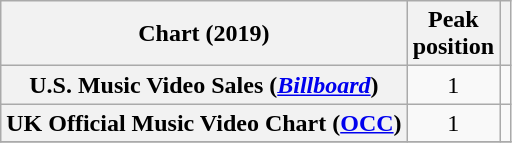<table class="wikitable plainrowheaders">
<tr>
<th>Chart (2019)</th>
<th>Peak<br>position</th>
<th></th>
</tr>
<tr>
<th scope="row">U.S. Music Video Sales (<em><a href='#'>Billboard</a></em>)</th>
<td align="center">1</td>
<td style="text-align:center;"></td>
</tr>
<tr>
<th scope="row">UK Official Music Video Chart (<a href='#'>OCC</a>)</th>
<td align="center">1</td>
<td style="text-align:center;"></td>
</tr>
<tr>
</tr>
</table>
